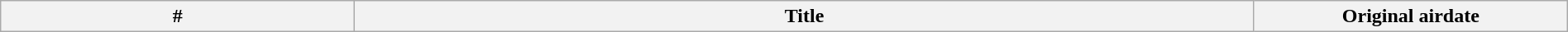<table class="wikitable plainrowheaders"  style="width:100%; background:#fff;">
<tr>
<th>#</th>
<th>Title</th>
<th style="width:20%;">Original airdate<br>

</th>
</tr>
</table>
